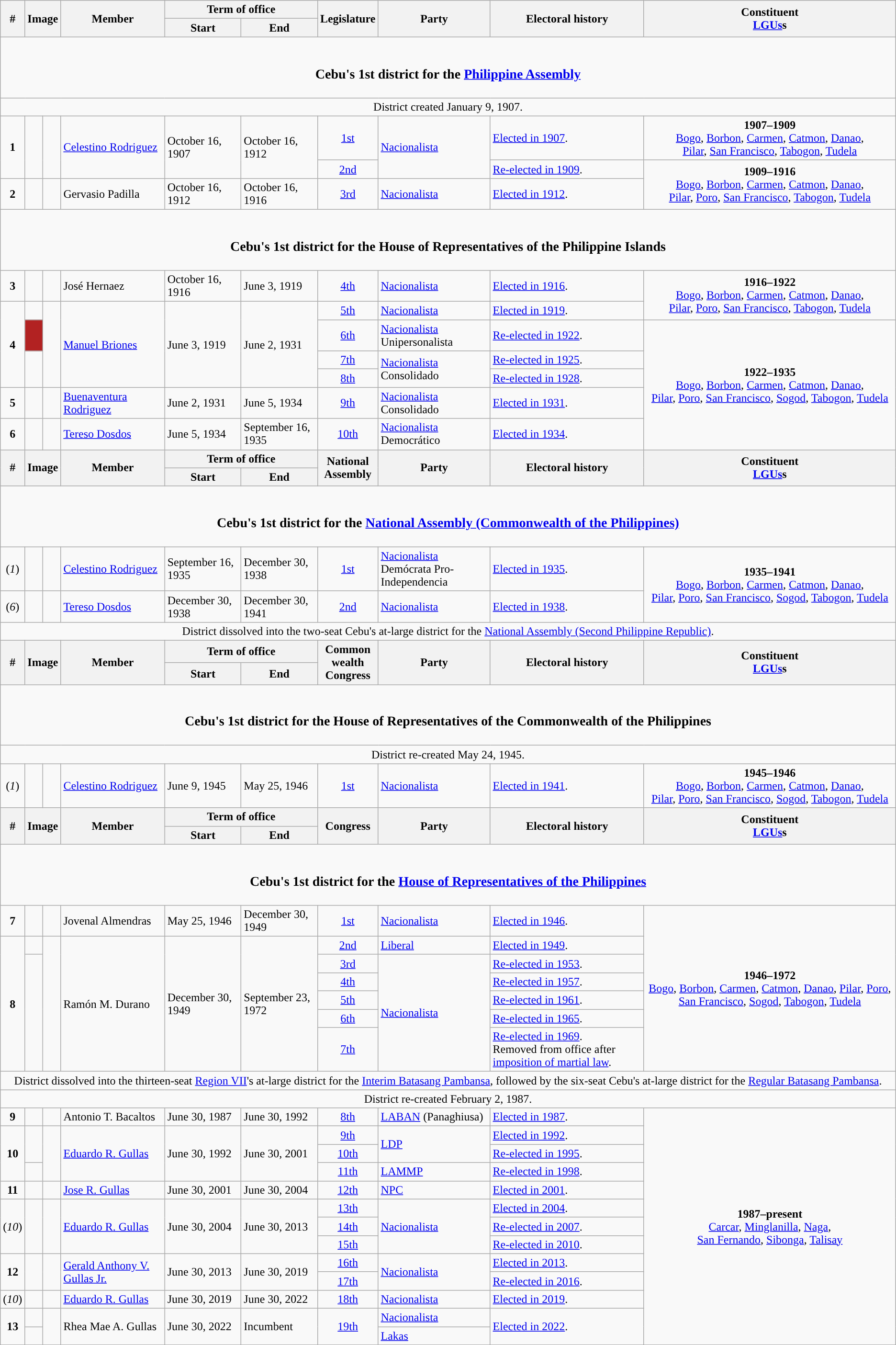<table class=wikitable>
<tr>
<th rowspan="2">#</th>
<th rowspan="2" colspan=2>Image</th>
<th rowspan="2">Member</th>
<th colspan=2>Term of office</th>
<th rowspan="2">Legislature</th>
<th rowspan="2">Party</th>
<th rowspan="2">Electoral history</th>
<th rowspan="2">Constituent<br><a href='#'>LGUs</a>s</th>
</tr>
<tr>
<th>Start</th>
<th>End</th>
</tr>
<tr>
<td colspan="10" style="text-align:center;"><br><h3>Cebu's 1st district for the <a href='#'>Philippine Assembly</a></h3></td>
</tr>
<tr>
<td colspan="10" style="text-align:center;">District created January 9, 1907.</td>
</tr>
<tr>
<td rowspan="2" style="text-align:center;"><strong>1</strong></td>
<td rowspan="2" style="color:inherit;background:"></td>
<td rowspan="2"></td>
<td rowspan="2"><a href='#'>Celestino Rodriguez</a></td>
<td rowspan="2">October 16, 1907</td>
<td rowspan="2">October 16, 1912</td>
<td style="text-align:center;"><a href='#'>1st</a></td>
<td rowspan="2"><a href='#'>Nacionalista</a></td>
<td><a href='#'>Elected in 1907</a>.</td>
<td style="text-align:center;"><strong>1907–1909</strong><br><a href='#'>Bogo</a>, <a href='#'>Borbon</a>, <a href='#'>Carmen</a>, <a href='#'>Catmon</a>, <a href='#'>Danao</a>, <br><a href='#'>Pilar</a>, <a href='#'>San Francisco</a>, <a href='#'>Tabogon</a>, <a href='#'>Tudela</a></td>
</tr>
<tr>
<td style="text-align:center;"><a href='#'>2nd</a></td>
<td><a href='#'>Re-elected in 1909</a>.</td>
<td rowspan=2" style="text-align:center;"><strong>1909–1916</strong><br><a href='#'>Bogo</a>, <a href='#'>Borbon</a>, <a href='#'>Carmen</a>, <a href='#'>Catmon</a>, <a href='#'>Danao</a>, <br><a href='#'>Pilar</a>, <a href='#'>Poro</a>, <a href='#'>San Francisco</a>, <a href='#'>Tabogon</a>, <a href='#'>Tudela</a></td>
</tr>
<tr>
<td style="text-align:center;"><strong>2</strong></td>
<td style="color:inherit;background:"></td>
<td></td>
<td>Gervasio Padilla</td>
<td>October 16, 1912</td>
<td>October 16, 1916</td>
<td style="text-align:center;"><a href='#'>3rd</a></td>
<td><a href='#'>Nacionalista</a></td>
<td><a href='#'>Elected in 1912</a>.</td>
</tr>
<tr>
<td colspan="10" style="text-align:center;"><br><h3>Cebu's 1st district for the House of Representatives of the Philippine Islands</h3></td>
</tr>
<tr>
<td style="text-align:center;"><strong>3</strong></td>
<td style="color:inherit;background:"></td>
<td></td>
<td>José Hernaez</td>
<td>October 16, 1916</td>
<td>June 3, 1919</td>
<td style="text-align:center;"><a href='#'>4th</a></td>
<td><a href='#'>Nacionalista</a></td>
<td><a href='#'>Elected in 1916</a>.</td>
<td rowspan=2" style="text-align:center;"><strong>1916–1922</strong><br><a href='#'>Bogo</a>, <a href='#'>Borbon</a>, <a href='#'>Carmen</a>, <a href='#'>Catmon</a>, <a href='#'>Danao</a>, <br><a href='#'>Pilar</a>, <a href='#'>Poro</a>, <a href='#'>San Francisco</a>, <a href='#'>Tabogon</a>, <a href='#'>Tudela</a></td>
</tr>
<tr>
<td rowspan="4" style="text-align:center;"><strong>4</strong></td>
<td style="color:inherit;background:"></td>
<td rowspan="4"></td>
<td rowspan="4"><a href='#'>Manuel Briones</a></td>
<td rowspan="4">June 3, 1919</td>
<td rowspan="4">June 2, 1931</td>
<td style="text-align:center;"><a href='#'>5th</a></td>
<td><a href='#'>Nacionalista</a></td>
<td><a href='#'>Elected in 1919</a>.</td>
</tr>
<tr>
<td style="background-color:#B22222"></td>
<td style="text-align:center;"><a href='#'>6th</a></td>
<td><a href='#'>Nacionalista</a><br>Unipersonalista</td>
<td><a href='#'>Re-elected in 1922</a>.</td>
<td rowspan=5" style="text-align:center;"><strong>1922–1935</strong><br><a href='#'>Bogo</a>, <a href='#'>Borbon</a>, <a href='#'>Carmen</a>, <a href='#'>Catmon</a>, <a href='#'>Danao</a>, <br><a href='#'>Pilar</a>, <a href='#'>Poro</a>, <a href='#'>San Francisco</a>, <a href='#'>Sogod</a>, <a href='#'>Tabogon</a>, <a href='#'>Tudela</a></td>
</tr>
<tr>
<td rowspan="2" style="color:inherit;background:"></td>
<td style="text-align:center;"><a href='#'>7th</a></td>
<td rowspan="2"><a href='#'>Nacionalista</a><br>Consolidado</td>
<td><a href='#'>Re-elected in 1925</a>.</td>
</tr>
<tr>
<td style="text-align:center;"><a href='#'>8th</a></td>
<td><a href='#'>Re-elected in 1928</a>.</td>
</tr>
<tr>
<td style="text-align:center;"><strong>5</strong></td>
<td style="color:inherit;background:"></td>
<td></td>
<td><a href='#'>Buenaventura Rodriguez</a></td>
<td>June 2, 1931</td>
<td>June 5, 1934</td>
<td style="text-align:center;"><a href='#'>9th</a></td>
<td><a href='#'>Nacionalista</a><br>Consolidado</td>
<td><a href='#'>Elected in 1931</a>.</td>
</tr>
<tr>
<td style="text-align:center;"><strong>6</strong></td>
<td style="color:inherit;background:"></td>
<td></td>
<td><a href='#'>Tereso Dosdos</a></td>
<td>June 5, 1934</td>
<td>September 16, 1935</td>
<td style="text-align:center;"><a href='#'>10th</a></td>
<td><a href='#'>Nacionalista</a><br>Democrático</td>
<td><a href='#'>Elected in 1934</a>.</td>
</tr>
<tr>
<th rowspan="2">#</th>
<th rowspan="2" colspan=2>Image</th>
<th rowspan="2">Member</th>
<th colspan=2>Term of office</th>
<th rowspan="2">National<br>Assembly</th>
<th rowspan="2">Party</th>
<th rowspan="2">Electoral history</th>
<th rowspan="2">Constituent<br><a href='#'>LGUs</a>s</th>
</tr>
<tr>
<th>Start</th>
<th>End</th>
</tr>
<tr>
<td colspan="10" style="text-align:center;"><br><h3>Cebu's 1st district for the <a href='#'>National Assembly (Commonwealth of the Philippines)</a></h3></td>
</tr>
<tr>
<td style="text-align:center;">(<em>1</em>)</td>
<td style="color:inherit;background:"></td>
<td></td>
<td><a href='#'>Celestino Rodriguez</a></td>
<td>September 16, 1935</td>
<td>December 30, 1938</td>
<td style="text-align:center;"><a href='#'>1st</a></td>
<td><a href='#'>Nacionalista</a><br>Demócrata Pro-Independencia</td>
<td><a href='#'>Elected in 1935</a>.</td>
<td rowspan=2" style="text-align:center;"><strong>1935–1941</strong><br><a href='#'>Bogo</a>, <a href='#'>Borbon</a>, <a href='#'>Carmen</a>, <a href='#'>Catmon</a>, <a href='#'>Danao</a>, <br><a href='#'>Pilar</a>, <a href='#'>Poro</a>, <a href='#'>San Francisco</a>, <a href='#'>Sogod</a>, <a href='#'>Tabogon</a>, <a href='#'>Tudela</a></td>
</tr>
<tr>
<td style="text-align:center;">(<em>6</em>)</td>
<td style="color:inherit;background:"></td>
<td></td>
<td><a href='#'>Tereso Dosdos</a></td>
<td>December 30, 1938</td>
<td>December 30, 1941</td>
<td style="text-align:center;"><a href='#'>2nd</a></td>
<td><a href='#'>Nacionalista</a></td>
<td><a href='#'>Elected in 1938</a>.</td>
</tr>
<tr>
<td colspan="10" style="text-align:center;">District dissolved into the two-seat Cebu's at-large district for the <a href='#'>National Assembly (Second Philippine Republic)</a>.</td>
</tr>
<tr>
<th rowspan="2">#</th>
<th rowspan="2" colspan=2>Image</th>
<th rowspan="2">Member</th>
<th colspan=2>Term of office</th>
<th rowspan="2">Common<br>wealth<br>Congress</th>
<th rowspan="2">Party</th>
<th rowspan="2">Electoral history</th>
<th rowspan="2">Constituent<br><a href='#'>LGUs</a>s</th>
</tr>
<tr>
<th>Start</th>
<th>End</th>
</tr>
<tr>
<td colspan="10" style="text-align:center;"><br><h3>Cebu's 1st district for the House of Representatives of the Commonwealth of the Philippines</h3></td>
</tr>
<tr>
<td colspan="10" style="text-align:center;">District re-created May 24, 1945.</td>
</tr>
<tr>
<td style="text-align:center;">(<em>1</em>)</td>
<td style="color:inherit;background:"></td>
<td></td>
<td><a href='#'>Celestino Rodriguez</a></td>
<td>June 9, 1945</td>
<td>May 25, 1946</td>
<td style="text-align:center;"><a href='#'>1st</a></td>
<td><a href='#'>Nacionalista</a></td>
<td><a href='#'>Elected in 1941</a>.</td>
<td style="text-align:center;"><strong>1945–1946</strong><br><a href='#'>Bogo</a>, <a href='#'>Borbon</a>, <a href='#'>Carmen</a>, <a href='#'>Catmon</a>, <a href='#'>Danao</a>, <br><a href='#'>Pilar</a>, <a href='#'>Poro</a>, <a href='#'>San Francisco</a>, <a href='#'>Sogod</a>, <a href='#'>Tabogon</a>, <a href='#'>Tudela</a></td>
</tr>
<tr>
<th rowspan="2">#</th>
<th rowspan="2" colspan=2>Image</th>
<th rowspan="2">Member</th>
<th colspan=2>Term of office</th>
<th rowspan="2">Congress</th>
<th rowspan="2">Party</th>
<th rowspan="2">Electoral history</th>
<th rowspan="2">Constituent<br><a href='#'>LGUs</a>s</th>
</tr>
<tr>
<th>Start</th>
<th>End</th>
</tr>
<tr>
<td colspan="10" style="text-align:center;"><br><h3>Cebu's 1st district for the <a href='#'>House of Representatives of the Philippines</a></h3></td>
</tr>
<tr>
<td style="text-align:center;"><strong>7</strong></td>
<td style="color:inherit;background:"></td>
<td></td>
<td>Jovenal Almendras</td>
<td>May 25, 1946</td>
<td>December 30, 1949</td>
<td style="text-align:center;"><a href='#'>1st</a></td>
<td><a href='#'>Nacionalista</a></td>
<td><a href='#'>Elected in 1946</a>.</td>
<td rowspan="7" style="text-align:center;"><strong>1946–1972</strong><br><a href='#'>Bogo</a>, <a href='#'>Borbon</a>, <a href='#'>Carmen</a>, <a href='#'>Catmon</a>, <a href='#'>Danao</a>, <a href='#'>Pilar</a>, <a href='#'>Poro</a>, <a href='#'>San Francisco</a>, <a href='#'>Sogod</a>, <a href='#'>Tabogon</a>, <a href='#'>Tudela</a></td>
</tr>
<tr>
<td rowspan="6" style="text-align:center;"><strong>8</strong></td>
<td style="color:inherit;background:"></td>
<td rowspan="6"></td>
<td rowspan="6">Ramón M. Durano</td>
<td rowspan="6">December 30, 1949</td>
<td rowspan="6">September 23, 1972</td>
<td style="text-align:center;"><a href='#'>2nd</a></td>
<td><a href='#'>Liberal</a></td>
<td><a href='#'>Elected in 1949</a>.</td>
</tr>
<tr>
<td rowspan="5" style="color:inherit;background:"></td>
<td style="text-align:center;"><a href='#'>3rd</a></td>
<td rowspan="5"><a href='#'>Nacionalista</a></td>
<td><a href='#'>Re-elected in 1953</a>.</td>
</tr>
<tr>
<td style="text-align:center;"><a href='#'>4th</a></td>
<td><a href='#'>Re-elected in 1957</a>.</td>
</tr>
<tr>
<td style="text-align:center;"><a href='#'>5th</a></td>
<td><a href='#'>Re-elected in 1961</a>.</td>
</tr>
<tr>
<td style="text-align:center;"><a href='#'>6th</a></td>
<td><a href='#'>Re-elected in 1965</a>.</td>
</tr>
<tr>
<td style="text-align:center;"><a href='#'>7th</a></td>
<td><a href='#'>Re-elected in 1969</a>.<br>Removed from office after <a href='#'>imposition of martial law</a>.</td>
</tr>
<tr>
<td colspan="10" style="text-align:center;">District dissolved into the thirteen-seat <a href='#'>Region VII</a>'s at-large district for the <a href='#'>Interim Batasang Pambansa</a>, followed by the six-seat Cebu's at-large district for the <a href='#'>Regular Batasang Pambansa</a>.</td>
</tr>
<tr>
<td colspan="10" style="text-align:center;">District re-created February 2, 1987.</td>
</tr>
<tr>
<td style="text-align:center;"><strong>9</strong></td>
<td style="color:inherit;background:"></td>
<td></td>
<td>Antonio T. Bacaltos</td>
<td>June 30, 1987</td>
<td>June 30, 1992</td>
<td style="text-align:center;"><a href='#'>8th</a></td>
<td><a href='#'>LABAN</a> (Panaghiusa)</td>
<td><a href='#'>Elected in 1987</a>.</td>
<td rowspan="13" style="text-align:center;"><strong>1987–present</strong><br><a href='#'>Carcar</a>, <a href='#'>Minglanilla</a>, <a href='#'>Naga</a>, <br><a href='#'>San Fernando</a>, <a href='#'>Sibonga</a>, <a href='#'>Talisay</a></td>
</tr>
<tr>
<td rowspan="3" style="text-align:center;"><strong>10</strong></td>
<td rowspan="2" style="color:inherit;background:"></td>
<td rowspan="3"></td>
<td rowspan="3"><a href='#'>Eduardo R. Gullas</a></td>
<td rowspan="3">June 30, 1992</td>
<td rowspan="3">June 30, 2001</td>
<td style="text-align:center;"><a href='#'>9th</a></td>
<td rowspan="2"><a href='#'>LDP</a></td>
<td><a href='#'>Elected in 1992</a>.</td>
</tr>
<tr>
<td style="text-align:center;"><a href='#'>10th</a></td>
<td><a href='#'>Re-elected in 1995</a>.</td>
</tr>
<tr>
<td style="color:inherit;background:"></td>
<td style="text-align:center;"><a href='#'>11th</a></td>
<td><a href='#'>LAMMP</a></td>
<td><a href='#'>Re-elected in 1998</a>.</td>
</tr>
<tr>
<td style="text-align:center;"><strong>11</strong></td>
<td style="color:inherit;background:"></td>
<td></td>
<td><a href='#'>Jose R. Gullas</a></td>
<td>June 30, 2001</td>
<td>June 30, 2004</td>
<td style="text-align:center;"><a href='#'>12th</a></td>
<td><a href='#'>NPC</a></td>
<td><a href='#'>Elected in 2001</a>.</td>
</tr>
<tr>
<td rowspan="3" style="text-align:center;">(<em>10</em>)</td>
<td rowspan="3" style="color:inherit;background:"></td>
<td rowspan="3"></td>
<td rowspan="3"><a href='#'>Eduardo R. Gullas</a></td>
<td rowspan="3">June 30, 2004</td>
<td rowspan="3">June 30, 2013</td>
<td style="text-align:center;"><a href='#'>13th</a></td>
<td rowspan="3"><a href='#'>Nacionalista</a></td>
<td><a href='#'>Elected in 2004</a>.</td>
</tr>
<tr>
<td style="text-align:center;"><a href='#'>14th</a></td>
<td><a href='#'>Re-elected in 2007</a>.</td>
</tr>
<tr>
<td style="text-align:center;"><a href='#'>15th</a></td>
<td><a href='#'>Re-elected in 2010</a>.</td>
</tr>
<tr>
<td rowspan="2" style="text-align:center;"><strong>12</strong></td>
<td rowspan="2" style="color:inherit;background:"></td>
<td rowspan="2"></td>
<td rowspan="2"><a href='#'>Gerald Anthony V. Gullas Jr.</a></td>
<td rowspan="2">June 30, 2013</td>
<td rowspan="2">June 30, 2019</td>
<td style="text-align:center;"><a href='#'>16th</a></td>
<td rowspan="2"><a href='#'>Nacionalista</a></td>
<td><a href='#'>Elected in 2013</a>.</td>
</tr>
<tr>
<td style="text-align:center;"><a href='#'>17th</a></td>
<td><a href='#'>Re-elected in 2016</a>.</td>
</tr>
<tr>
<td style="text-align:center;">(<em>10</em>)</td>
<td style="color:inherit;background:"></td>
<td></td>
<td><a href='#'>Eduardo R. Gullas</a></td>
<td>June 30, 2019</td>
<td>June 30, 2022</td>
<td style="text-align:center;"><a href='#'>18th</a></td>
<td><a href='#'>Nacionalista</a></td>
<td><a href='#'>Elected in 2019</a>.</td>
</tr>
<tr>
<td style="text-align:center;" rowspan="2"><strong>13</strong></td>
<td style="color:inherit;background:"></td>
<td rowspan="2"></td>
<td rowspan="2">Rhea Mae A. Gullas</td>
<td rowspan="2">June 30, 2022</td>
<td rowspan="2">Incumbent</td>
<td style="text-align:center;" rowspan="2"><a href='#'>19th</a></td>
<td><a href='#'>Nacionalista</a></td>
<td rowspan="2"><a href='#'>Elected in 2022</a>.</td>
</tr>
<tr>
<td style="color:inherit;background:"></td>
<td><a href='#'>Lakas</a></td>
</tr>
</table>
